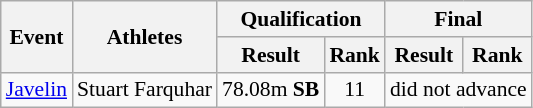<table class="wikitable" border="1" style="font-size:90%">
<tr>
<th rowspan="2">Event</th>
<th rowspan="2">Athletes</th>
<th colspan="2">Qualification</th>
<th colspan="2">Final</th>
</tr>
<tr>
<th>Result</th>
<th>Rank</th>
<th>Result</th>
<th>Rank</th>
</tr>
<tr>
<td><a href='#'>Javelin</a></td>
<td>Stuart Farquhar</td>
<td align=center>78.08m <strong>SB</strong></td>
<td align=center>11</td>
<td align=center colspan=2>did not advance</td>
</tr>
</table>
